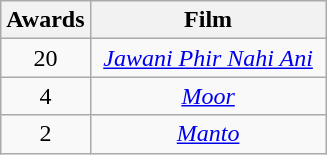<table class="wikitable" style="text-align:center;">
<tr>
<th scope="col" width="50">Awards</th>
<th scope="col" width="150">Film</th>
</tr>
<tr>
<td>20</td>
<td><em><a href='#'>Jawani Phir Nahi Ani</a></em></td>
</tr>
<tr>
<td>4</td>
<td><em><a href='#'>Moor</a></em></td>
</tr>
<tr>
<td>2</td>
<td><em><a href='#'>Manto</a></em></td>
</tr>
</table>
